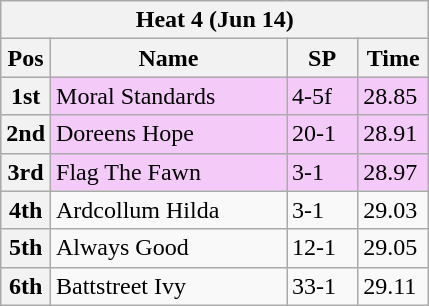<table class="wikitable">
<tr>
<th colspan="6">Heat 4 (Jun 14)</th>
</tr>
<tr>
<th width=20>Pos</th>
<th width=150>Name</th>
<th width=40>SP</th>
<th width=40>Time</th>
</tr>
<tr style="background: #f4caf9;">
<th>1st</th>
<td>Moral Standards</td>
<td>4-5f</td>
<td>28.85</td>
</tr>
<tr style="background: #f4caf9;">
<th>2nd</th>
<td>Doreens Hope</td>
<td>20-1</td>
<td>28.91</td>
</tr>
<tr style="background: #f4caf9;">
<th>3rd</th>
<td>Flag The Fawn</td>
<td>3-1</td>
<td>28.97</td>
</tr>
<tr>
<th>4th</th>
<td>Ardcollum Hilda</td>
<td>3-1</td>
<td>29.03</td>
</tr>
<tr>
<th>5th</th>
<td>Always Good</td>
<td>12-1</td>
<td>29.05</td>
</tr>
<tr>
<th>6th</th>
<td>Battstreet Ivy</td>
<td>33-1</td>
<td>29.11</td>
</tr>
</table>
